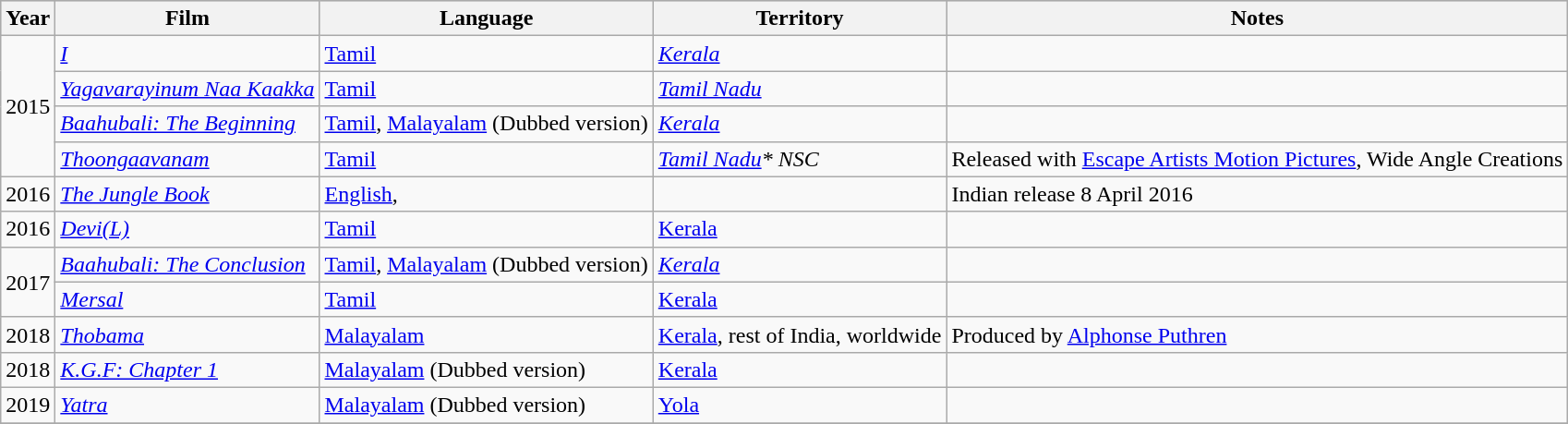<table class="wikitable sortable">
<tr style="background:#ccc;">
<th>Year</th>
<th>Film</th>
<th>Language</th>
<th>Territory</th>
<th>Notes</th>
</tr>
<tr>
<td rowspan ="4">2015</td>
<td><em><a href='#'>I</a></em></td>
<td><a href='#'>Tamil</a></td>
<td><em><a href='#'>Kerala</a></em></td>
<td></td>
</tr>
<tr>
<td><em><a href='#'>Yagavarayinum Naa Kaakka</a></em></td>
<td><a href='#'>Tamil</a></td>
<td><em><a href='#'>Tamil Nadu</a></em></td>
<td></td>
</tr>
<tr>
<td><em><a href='#'>Baahubali: The Beginning</a></em></td>
<td><a href='#'>Tamil</a>, <a href='#'>Malayalam</a> (Dubbed version)</td>
<td><em><a href='#'>Kerala</a></em></td>
<td></td>
</tr>
<tr>
<td><em><a href='#'>Thoongaavanam</a></em></td>
<td><a href='#'>Tamil</a></td>
<td><em><a href='#'>Tamil Nadu</a>* NSC</em></td>
<td>Released with <a href='#'>Escape Artists Motion Pictures</a>, Wide Angle Creations</td>
</tr>
<tr>
<td>2016</td>
<td><em><a href='#'>The Jungle Book</a></em></td>
<td><a href='#'>English</a>,</td>
<td></td>
<td>Indian release 8 April 2016</td>
</tr>
<tr>
<td>2016</td>
<td><em><a href='#'>Devi(L)</a></em></td>
<td><a href='#'>Tamil</a></td>
<td><a href='#'>Kerala</a></td>
<td></td>
</tr>
<tr>
<td rowspan ="2">2017</td>
<td><em><a href='#'>Baahubali: The Conclusion</a></em></td>
<td><a href='#'>Tamil</a>, <a href='#'>Malayalam</a> (Dubbed version)</td>
<td><em><a href='#'>Kerala</a></em></td>
<td></td>
</tr>
<tr>
<td><em><a href='#'>Mersal</a></em></td>
<td><a href='#'>Tamil</a></td>
<td><a href='#'>Kerala</a></td>
<td></td>
</tr>
<tr>
<td>2018</td>
<td><em><a href='#'>Thobama</a></em><br></td>
<td><a href='#'>Malayalam</a></td>
<td><a href='#'>Kerala</a>, rest of India, worldwide</td>
<td>Produced by <a href='#'>Alphonse Puthren</a></td>
</tr>
<tr>
<td>2018</td>
<td><em><a href='#'>K.G.F: Chapter 1</a></em></td>
<td><a href='#'>Malayalam</a> (Dubbed version)</td>
<td><a href='#'>Kerala</a></td>
<td></td>
</tr>
<tr>
<td>2019</td>
<td><em><a href='#'>Yatra</a></em></td>
<td><a href='#'>Malayalam</a> (Dubbed version)</td>
<td><a href='#'>Yola</a></td>
<td></td>
</tr>
<tr>
</tr>
</table>
